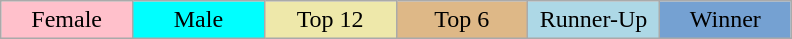<table class="wikitable" style="margin:1em auto; text-align:center;">
<tr>
<td style="background:pink;" width="15%">Female</td>
<td style="background:cyan;" width="15%">Male</td>
<td style="background:palegoldenrod;" width="15%">Top 12</td>
<td style="background:#DEB887" width="15%">Top 6</td>
<td style="background:lightblue" width="15%">Runner-Up</td>
<td style="background:#75A1D2" width="15%">Winner</td>
</tr>
</table>
